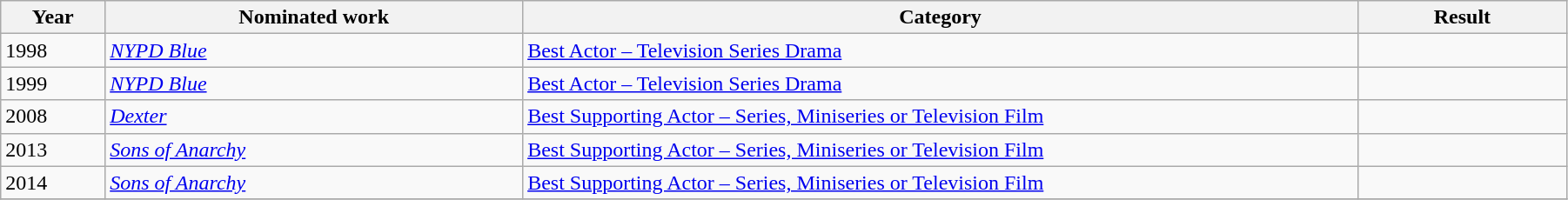<table width="95%" class="wikitable sortable">
<tr>
<th width="5%">Year</th>
<th width="20%">Nominated work</th>
<th width="40%">Category</th>
<th width="10%">Result</th>
</tr>
<tr>
<td>1998</td>
<td><em><a href='#'>NYPD Blue</a></em></td>
<td><a href='#'>Best Actor – Television Series Drama</a></td>
<td></td>
</tr>
<tr>
<td>1999</td>
<td><em><a href='#'>NYPD Blue</a></em></td>
<td><a href='#'>Best Actor – Television Series Drama</a></td>
<td></td>
</tr>
<tr>
<td>2008</td>
<td><em><a href='#'>Dexter</a></em></td>
<td><a href='#'>Best Supporting Actor – Series, Miniseries or Television Film</a></td>
<td></td>
</tr>
<tr>
<td>2013</td>
<td><em><a href='#'>Sons of Anarchy</a></em></td>
<td><a href='#'>Best Supporting Actor – Series, Miniseries or Television Film</a></td>
<td></td>
</tr>
<tr>
<td>2014</td>
<td><em><a href='#'>Sons of Anarchy</a></em></td>
<td><a href='#'>Best Supporting Actor – Series, Miniseries or Television Film</a></td>
<td></td>
</tr>
<tr>
</tr>
</table>
